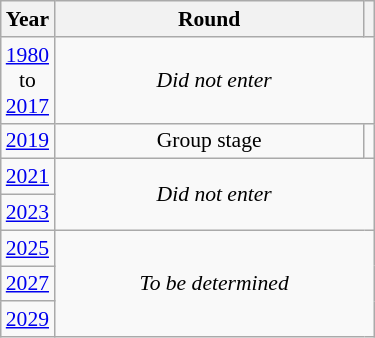<table class="wikitable" style="text-align: center; font-size:90%">
<tr>
<th>Year</th>
<th style="width:200px">Round</th>
<th></th>
</tr>
<tr>
<td><a href='#'>1980</a><br>to<br><a href='#'>2017</a></td>
<td colspan="2"><em>Did not enter</em></td>
</tr>
<tr>
<td><a href='#'>2019</a></td>
<td>Group stage</td>
<td></td>
</tr>
<tr>
<td><a href='#'>2021</a></td>
<td colspan="2" rowspan="2"><em>Did not enter</em></td>
</tr>
<tr>
<td><a href='#'>2023</a></td>
</tr>
<tr>
<td><a href='#'>2025</a></td>
<td colspan="2" rowspan="3"><em>To be determined</em></td>
</tr>
<tr>
<td><a href='#'>2027</a></td>
</tr>
<tr>
<td><a href='#'>2029</a></td>
</tr>
</table>
